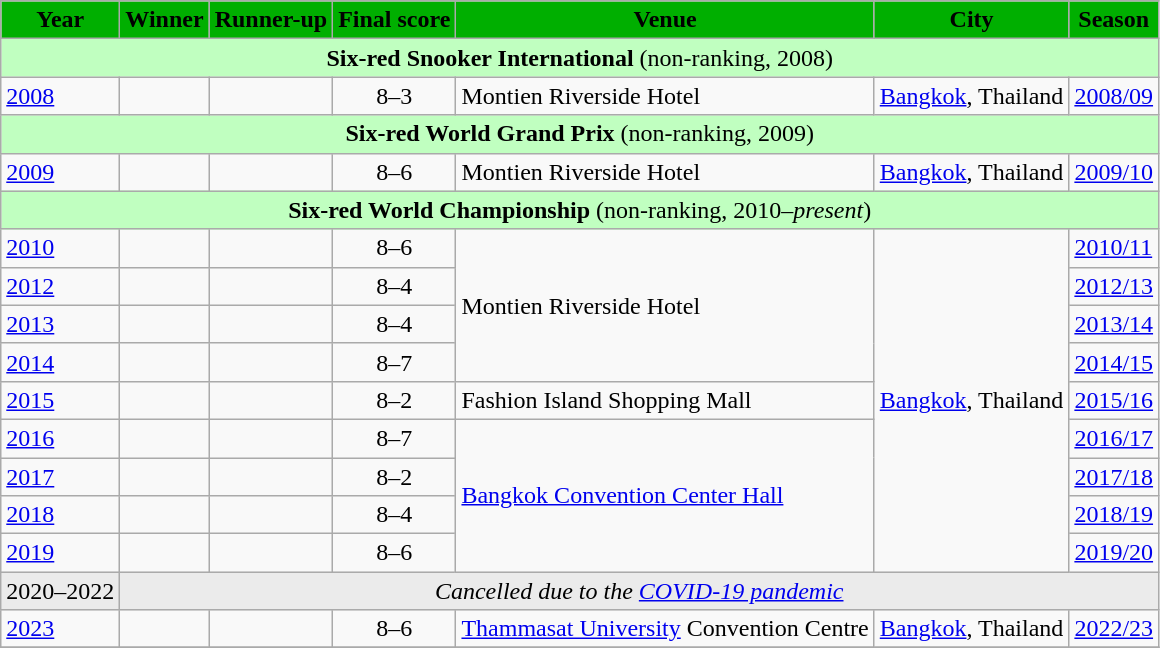<table class="wikitable">
<tr>
<th style="text-align: center; background-color: #00af00">Year</th>
<th style="text-align: center; background-color: #00af00">Winner</th>
<th style="text-align: center; background-color: #00af00">Runner-up</th>
<th style="text-align: center; background-color: #00af00">Final score</th>
<th style="text-align: center; background-color: #00af00">Venue</th>
<th style="text-align: center; background-color: #00af00">City</th>
<th style="text-align: center; background-color: #00af00">Season</th>
</tr>
<tr>
<td colspan=7 style="text-align: center; background-color: #c0ffc0"><strong>Six-red Snooker International</strong> (non-ranking, 2008)</td>
</tr>
<tr>
<td><a href='#'>2008</a></td>
<td></td>
<td></td>
<td style="text-align: center">8–3</td>
<td>Montien Riverside Hotel</td>
<td><a href='#'>Bangkok</a>, Thailand</td>
<td><a href='#'>2008/09</a></td>
</tr>
<tr>
<td colspan=7 style="text-align: center; background-color: #c0ffc0"><strong>Six-red World Grand Prix</strong> (non-ranking, 2009)</td>
</tr>
<tr>
<td><a href='#'>2009</a></td>
<td></td>
<td></td>
<td style="text-align: center">8–6</td>
<td>Montien Riverside Hotel</td>
<td><a href='#'>Bangkok</a>, Thailand</td>
<td><a href='#'>2009/10</a></td>
</tr>
<tr>
<td colspan=7 style="text-align: center; background-color: #c0ffc0"><strong>Six-red World Championship</strong> (non-ranking, 2010–<em>present</em>)</td>
</tr>
<tr>
<td><a href='#'>2010</a></td>
<td></td>
<td></td>
<td style="text-align: center">8–6</td>
<td rowspan=4>Montien Riverside Hotel</td>
<td rowspan=9><a href='#'>Bangkok</a>, Thailand</td>
<td><a href='#'>2010/11</a></td>
</tr>
<tr>
<td><a href='#'>2012</a></td>
<td></td>
<td></td>
<td style="text-align: center">8–4</td>
<td><a href='#'>2012/13</a></td>
</tr>
<tr>
<td><a href='#'>2013</a></td>
<td></td>
<td></td>
<td style="text-align: center">8–4</td>
<td><a href='#'>2013/14</a></td>
</tr>
<tr>
<td><a href='#'>2014</a></td>
<td></td>
<td></td>
<td style="text-align: center">8–7</td>
<td><a href='#'>2014/15</a></td>
</tr>
<tr>
<td><a href='#'>2015</a></td>
<td></td>
<td></td>
<td style="text-align: center">8–2</td>
<td>Fashion Island Shopping Mall</td>
<td><a href='#'>2015/16</a></td>
</tr>
<tr>
<td><a href='#'>2016</a></td>
<td></td>
<td></td>
<td style="text-align: center">8–7</td>
<td rowspan=4><a href='#'>Bangkok Convention Center Hall</a></td>
<td><a href='#'>2016/17</a></td>
</tr>
<tr>
<td><a href='#'>2017</a></td>
<td></td>
<td></td>
<td style="text-align: center">8–2</td>
<td><a href='#'>2017/18</a></td>
</tr>
<tr>
<td><a href='#'>2018</a></td>
<td></td>
<td></td>
<td style="text-align: center">8–4</td>
<td><a href='#'>2018/19</a></td>
</tr>
<tr>
<td><a href='#'>2019</a></td>
<td></td>
<td></td>
<td style="text-align: center">8–6</td>
<td><a href='#'>2019/20</a></td>
</tr>
<tr style="background-color: #ebebeb">
<td>2020–2022</td>
<td colspan=6 style="text-align: center"><em>Cancelled due to the <a href='#'>COVID-19 pandemic</a></em></td>
</tr>
<tr>
<td><a href='#'>2023</a></td>
<td></td>
<td></td>
<td style="text-align: center">8–6</td>
<td><a href='#'>Thammasat University</a> Convention Centre</td>
<td><a href='#'>Bangkok</a>, Thailand</td>
<td><a href='#'>2022/23</a></td>
</tr>
<tr>
</tr>
</table>
